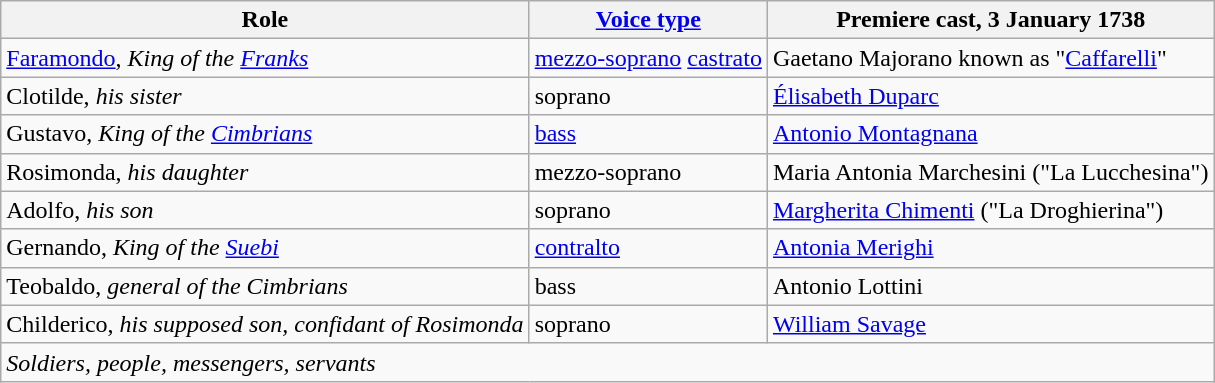<table class="wikitable">
<tr>
<th>Role</th>
<th><a href='#'>Voice type</a></th>
<th>Premiere cast, 3 January 1738</th>
</tr>
<tr>
<td><a href='#'>Faramondo</a>, <em>King of the <a href='#'>Franks</a></em></td>
<td><a href='#'>mezzo-soprano</a> <a href='#'>castrato</a></td>
<td>Gaetano Majorano known as "<a href='#'>Caffarelli</a>"</td>
</tr>
<tr>
<td>Clotilde, <em>his sister</em></td>
<td>soprano</td>
<td><a href='#'>Élisabeth Duparc</a></td>
</tr>
<tr>
<td>Gustavo, <em>King of the <a href='#'>Cimbrians</a></em></td>
<td><a href='#'>bass</a></td>
<td><a href='#'>Antonio Montagnana</a></td>
</tr>
<tr>
<td>Rosimonda, <em>his daughter</em></td>
<td>mezzo-soprano</td>
<td>Maria Antonia Marchesini ("La Lucchesina")</td>
</tr>
<tr>
<td>Adolfo, <em>his son</em></td>
<td>soprano</td>
<td><a href='#'>Margherita Chimenti</a> ("La Droghierina")</td>
</tr>
<tr>
<td>Gernando, <em>King of the <a href='#'>Suebi</a></em></td>
<td><a href='#'>contralto</a></td>
<td><a href='#'>Antonia Merighi</a></td>
</tr>
<tr>
<td>Teobaldo, <em>general of the Cimbrians</em></td>
<td>bass</td>
<td>Antonio Lottini</td>
</tr>
<tr>
<td>Childerico, <em>his supposed son, confidant of Rosimonda</em></td>
<td>soprano</td>
<td><a href='#'>William Savage</a></td>
</tr>
<tr>
<td colspan=3><em>Soldiers, people, messengers, servants</em></td>
</tr>
</table>
